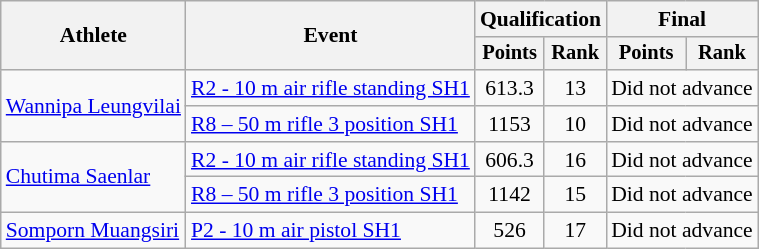<table class="wikitable" style="font-size:90%">
<tr>
<th rowspan="2">Athlete</th>
<th rowspan="2">Event</th>
<th colspan="2">Qualification</th>
<th colspan="2">Final</th>
</tr>
<tr style="font-size:95%">
<th>Points</th>
<th>Rank</th>
<th>Points</th>
<th>Rank</th>
</tr>
<tr align=center>
<td align=left rowspan=2><a href='#'>Wannipa Leungvilai</a></td>
<td align=left><a href='#'>R2 - 10 m air rifle standing SH1</a></td>
<td>613.3</td>
<td>13</td>
<td colspan="2">Did not advance</td>
</tr>
<tr align=center>
<td align=left><a href='#'>R8 – 50 m rifle 3 position SH1</a></td>
<td>1153</td>
<td>10</td>
<td colspan="2">Did not advance</td>
</tr>
<tr align=center>
<td align=left rowspan=2><a href='#'>Chutima Saenlar</a></td>
<td align=left><a href='#'>R2 - 10 m air rifle standing SH1</a></td>
<td>606.3</td>
<td>16</td>
<td colspan="2">Did not advance</td>
</tr>
<tr align=center>
<td align=left><a href='#'>R8 – 50 m rifle 3 position SH1</a></td>
<td>1142</td>
<td>15</td>
<td colspan="2">Did not advance</td>
</tr>
<tr align=center>
<td align=left><a href='#'>Somporn Muangsiri</a></td>
<td align=left><a href='#'>P2 - 10 m air pistol SH1</a></td>
<td>526</td>
<td>17</td>
<td colspan="2">Did not advance</td>
</tr>
</table>
